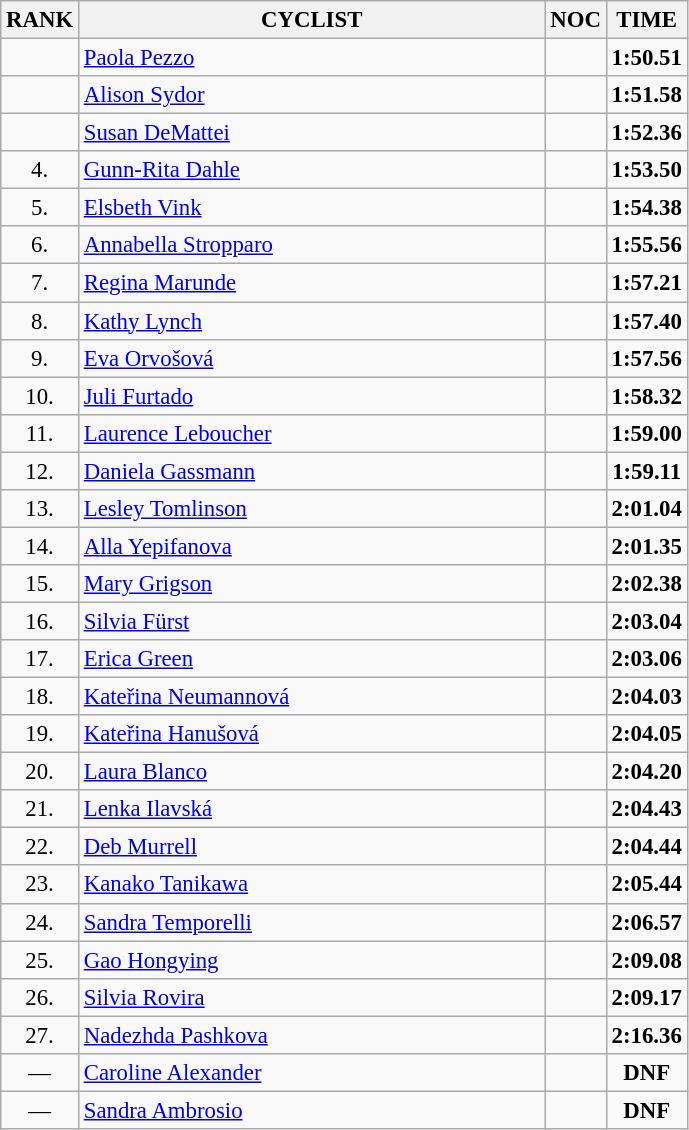<table class="wikitable" style="font-size:95%;">
<tr>
<th>RANK</th>
<th align="left" style="width: 20em">CYCLIST</th>
<th>NOC</th>
<th>TIME</th>
</tr>
<tr>
<td align="center"></td>
<td><a href='#'>Paola Pezzo</a></td>
<td></td>
<td align="center"><strong>1:50.51</strong></td>
</tr>
<tr>
<td align="center"></td>
<td><a href='#'>Alison Sydor</a></td>
<td></td>
<td align="center"><strong>1:51.58</strong></td>
</tr>
<tr>
<td align="center"></td>
<td><a href='#'>Susan DeMattei</a></td>
<td></td>
<td align="center"><strong>1:52.36</strong></td>
</tr>
<tr>
<td align="center">4.</td>
<td><a href='#'>Gunn-Rita Dahle</a></td>
<td></td>
<td align="center"><strong>1:53.50</strong></td>
</tr>
<tr>
<td align="center">5.</td>
<td><a href='#'>Elsbeth Vink</a></td>
<td></td>
<td align="center"><strong>1:54.38</strong></td>
</tr>
<tr>
<td align="center">6.</td>
<td><a href='#'>Annabella Stropparo</a></td>
<td></td>
<td align="center"><strong>1:55.56</strong></td>
</tr>
<tr>
<td align="center">7.</td>
<td><a href='#'>Regina Marunde</a></td>
<td></td>
<td align="center"><strong>1:57.21</strong></td>
</tr>
<tr>
<td align="center">8.</td>
<td><a href='#'>Kathy Lynch</a></td>
<td></td>
<td align="center"><strong>1:57.40</strong></td>
</tr>
<tr>
<td align="center">9.</td>
<td><a href='#'>Eva Orvošová</a></td>
<td></td>
<td align="center"><strong>1:57.56</strong></td>
</tr>
<tr>
<td align="center">10.</td>
<td><a href='#'>Juli Furtado</a></td>
<td></td>
<td align="center"><strong>1:58.32</strong></td>
</tr>
<tr>
<td align="center">11.</td>
<td><a href='#'>Laurence Leboucher</a></td>
<td></td>
<td align="center"><strong>1:59.00</strong></td>
</tr>
<tr>
<td align="center">12.</td>
<td><a href='#'>Daniela Gassmann</a></td>
<td></td>
<td align="center"><strong>1:59.11</strong></td>
</tr>
<tr>
<td align="center">13.</td>
<td><a href='#'>Lesley Tomlinson</a></td>
<td></td>
<td align="center"><strong>2:01.04</strong></td>
</tr>
<tr>
<td align="center">14.</td>
<td><a href='#'>Alla Yepifanova</a></td>
<td></td>
<td align="center"><strong>2:01.35</strong></td>
</tr>
<tr>
<td align="center">15.</td>
<td><a href='#'>Mary Grigson</a></td>
<td></td>
<td align="center"><strong>2:02.38</strong></td>
</tr>
<tr>
<td align="center">16.</td>
<td><a href='#'>Silvia Fürst</a></td>
<td></td>
<td align="center"><strong>2:03.04</strong></td>
</tr>
<tr>
<td align="center">17.</td>
<td><a href='#'>Erica Green</a></td>
<td></td>
<td align="center"><strong>2:03.06</strong></td>
</tr>
<tr>
<td align="center">18.</td>
<td><a href='#'>Kateřina Neumannová</a></td>
<td></td>
<td align="center"><strong>2:04.03</strong></td>
</tr>
<tr>
<td align="center">19.</td>
<td><a href='#'>Kateřina Hanušová</a></td>
<td></td>
<td align="center"><strong>2:04.05</strong></td>
</tr>
<tr>
<td align="center">20.</td>
<td><a href='#'>Laura Blanco</a></td>
<td></td>
<td align="center"><strong>2:04.20</strong></td>
</tr>
<tr>
<td align="center">21.</td>
<td><a href='#'>Lenka Ilavská</a></td>
<td></td>
<td align="center"><strong>2:04.43</strong></td>
</tr>
<tr>
<td align="center">22.</td>
<td><a href='#'>Deb Murrell</a></td>
<td></td>
<td align="center"><strong>2:04.44</strong></td>
</tr>
<tr>
<td align="center">23.</td>
<td><a href='#'>Kanako Tanikawa</a></td>
<td></td>
<td align="center"><strong>2:05.44</strong></td>
</tr>
<tr>
<td align="center">24.</td>
<td><a href='#'>Sandra Temporelli</a></td>
<td></td>
<td align="center"><strong>2:06.57</strong></td>
</tr>
<tr>
<td align="center">25.</td>
<td><a href='#'>Gao Hongying</a></td>
<td></td>
<td align="center"><strong>2:09.08</strong></td>
</tr>
<tr>
<td align="center">26.</td>
<td><a href='#'>Silvia Rovira</a></td>
<td></td>
<td align="center"><strong>2:09.17</strong></td>
</tr>
<tr>
<td align="center">27.</td>
<td><a href='#'>Nadezhda Pashkova</a></td>
<td></td>
<td align="center"><strong>2:16.36</strong></td>
</tr>
<tr>
<td align="center">—</td>
<td><a href='#'>Caroline Alexander</a></td>
<td></td>
<td align="center"><strong>DNF</strong></td>
</tr>
<tr>
<td align="center">—</td>
<td><a href='#'>Sandra Ambrosio</a></td>
<td></td>
<td align="center"><strong>DNF</strong></td>
</tr>
</table>
